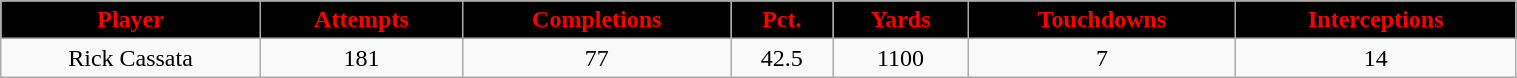<table class="wikitable" style="width:80%;">
<tr style="text-align:center; background:black; color:red;">
<td><strong>Player</strong></td>
<td><strong>Attempts</strong></td>
<td><strong>Completions</strong></td>
<td><strong>Pct.</strong></td>
<td><strong>Yards</strong></td>
<td><strong>Touchdowns</strong></td>
<td><strong>Interceptions</strong></td>
</tr>
<tr style="text-align:center;" bgcolor="">
<td>Rick Cassata</td>
<td>181</td>
<td>77</td>
<td>42.5</td>
<td>1100</td>
<td>7</td>
<td>14</td>
</tr>
</table>
